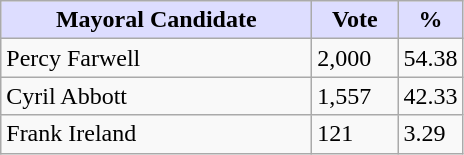<table class="wikitable">
<tr>
<th style="background:#ddf; width:200px;">Mayoral Candidate</th>
<th style="background:#ddf; width:50px;">Vote</th>
<th style="background:#ddf; width:30px;">%</th>
</tr>
<tr>
<td>Percy Farwell</td>
<td>2,000</td>
<td>54.38</td>
</tr>
<tr>
<td>Cyril Abbott</td>
<td>1,557</td>
<td>42.33</td>
</tr>
<tr>
<td>Frank Ireland</td>
<td>121</td>
<td>3.29</td>
</tr>
</table>
